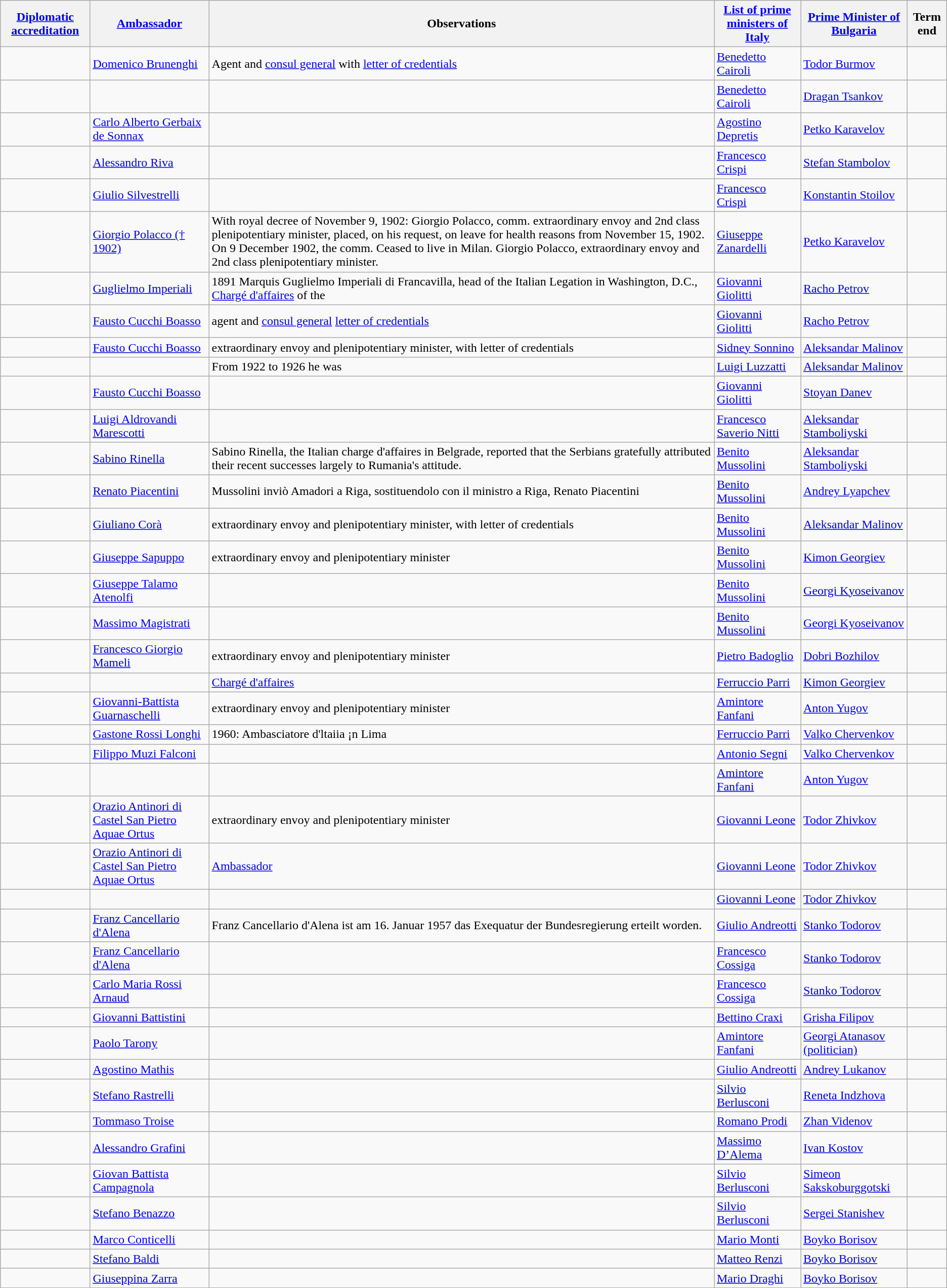<table class="wikitable sortable">
<tr>
<th><a href='#'>Diplomatic accreditation</a></th>
<th><a href='#'>Ambassador</a></th>
<th>Observations</th>
<th><a href='#'>List of prime ministers of Italy</a></th>
<th><a href='#'>Prime Minister of Bulgaria</a></th>
<th>Term end</th>
</tr>
<tr>
<td></td>
<td><a href='#'>Domenico Brunenghi</a></td>
<td>Agent and <a href='#'>consul general</a> with <a href='#'>letter of credentials</a></td>
<td><a href='#'>Benedetto Cairoli</a></td>
<td><a href='#'>Todor Burmov</a></td>
<td></td>
</tr>
<tr>
<td></td>
<td></td>
<td> </td>
<td><a href='#'>Benedetto Cairoli</a></td>
<td><a href='#'>Dragan Tsankov</a></td>
<td></td>
</tr>
<tr>
<td></td>
<td><a href='#'>Carlo Alberto Gerbaix de Sonnax</a></td>
<td></td>
<td><a href='#'>Agostino Depretis</a></td>
<td><a href='#'>Petko Karavelov</a></td>
<td></td>
</tr>
<tr>
<td></td>
<td><a href='#'>Alessandro Riva</a></td>
<td></td>
<td><a href='#'>Francesco Crispi</a></td>
<td><a href='#'>Stefan Stambolov</a></td>
<td></td>
</tr>
<tr>
<td></td>
<td><a href='#'>Giulio Silvestrelli</a></td>
<td></td>
<td><a href='#'>Francesco Crispi</a></td>
<td><a href='#'>Konstantin Stoilov</a></td>
<td></td>
</tr>
<tr>
<td></td>
<td><a href='#'>Giorgio Polacco († 1902)</a></td>
<td>With royal decree of November 9, 1902: Giorgio Polacco, comm. extraordinary envoy and 2nd class plenipotentiary minister, placed, on his request, on leave for health reasons from November 15, 1902. On 9 December 1902, the comm. Ceased to live in Milan. Giorgio Polacco, extraordinary envoy and 2nd class plenipotentiary minister.</td>
<td><a href='#'>Giuseppe Zanardelli</a></td>
<td><a href='#'>Petko Karavelov</a></td>
<td></td>
</tr>
<tr>
<td></td>
<td><a href='#'>Guglielmo Imperiali</a></td>
<td>1891 Marquis Guglielmo Imperiali di Francavilla, head of the Italian Legation in Washington, D.C., <a href='#'>Chargé d'affaires</a> of the </td>
<td><a href='#'>Giovanni Giolitti</a></td>
<td><a href='#'>Racho Petrov</a></td>
<td></td>
</tr>
<tr>
<td></td>
<td><a href='#'>Fausto Cucchi Boasso</a></td>
<td>agent and <a href='#'>consul general</a> <a href='#'>letter of credentials</a></td>
<td><a href='#'>Giovanni Giolitti</a></td>
<td><a href='#'>Racho Petrov</a></td>
<td></td>
</tr>
<tr>
<td></td>
<td><a href='#'>Fausto Cucchi Boasso</a></td>
<td>extraordinary envoy and plenipotentiary minister,  with letter of credentials</td>
<td><a href='#'>Sidney Sonnino</a></td>
<td><a href='#'>Aleksandar Malinov</a></td>
<td></td>
</tr>
<tr>
<td></td>
<td></td>
<td>From 1922 to 1926 he was </td>
<td><a href='#'>Luigi Luzzatti</a></td>
<td><a href='#'>Aleksandar Malinov</a></td>
<td></td>
</tr>
<tr>
<td></td>
<td><a href='#'>Fausto Cucchi Boasso</a></td>
<td></td>
<td><a href='#'>Giovanni Giolitti</a></td>
<td><a href='#'>Stoyan Danev</a></td>
<td></td>
</tr>
<tr>
<td></td>
<td><a href='#'>Luigi Aldrovandi Marescotti</a></td>
<td></td>
<td><a href='#'>Francesco Saverio Nitti</a></td>
<td><a href='#'>Aleksandar Stamboliyski</a></td>
<td></td>
</tr>
<tr>
<td></td>
<td><a href='#'>Sabino Rinella</a></td>
<td>Sabino Rinella, the Italian charge d'affaires in Belgrade, reported that the Serbians gratefully attributed their recent successes largely to Rumania's attitude.</td>
<td><a href='#'>Benito Mussolini</a></td>
<td><a href='#'>Aleksandar Stamboliyski</a></td>
<td></td>
</tr>
<tr>
<td></td>
<td><a href='#'>Renato Piacentini</a></td>
<td>Mussolini inviò Amadori a Riga, sostituendolo con il ministro a Riga, Renato Piacentini</td>
<td><a href='#'>Benito Mussolini</a></td>
<td><a href='#'>Andrey Lyapchev</a></td>
<td></td>
</tr>
<tr>
<td></td>
<td><a href='#'>Giuliano Corà</a></td>
<td>extraordinary envoy and plenipotentiary minister,  with letter of credentials</td>
<td><a href='#'>Benito Mussolini</a></td>
<td><a href='#'>Aleksandar Malinov</a></td>
<td></td>
</tr>
<tr>
<td></td>
<td><a href='#'>Giuseppe Sapuppo</a></td>
<td>extraordinary envoy and plenipotentiary minister</td>
<td><a href='#'>Benito Mussolini</a></td>
<td><a href='#'>Kimon Georgiev</a></td>
<td></td>
</tr>
<tr>
<td></td>
<td><a href='#'>Giuseppe Talamo Atenolfi</a></td>
<td></td>
<td><a href='#'>Benito Mussolini</a></td>
<td><a href='#'>Georgi Kyoseivanov</a></td>
<td></td>
</tr>
<tr>
<td></td>
<td><a href='#'>Massimo Magistrati</a></td>
<td></td>
<td><a href='#'>Benito Mussolini</a></td>
<td><a href='#'>Georgi Kyoseivanov</a></td>
<td></td>
</tr>
<tr>
<td></td>
<td><a href='#'>Francesco Giorgio Mameli</a></td>
<td>extraordinary envoy and plenipotentiary minister</td>
<td><a href='#'>Pietro Badoglio</a></td>
<td><a href='#'>Dobri Bozhilov</a></td>
<td></td>
</tr>
<tr>
<td></td>
<td></td>
<td><a href='#'>Chargé d'affaires</a></td>
<td><a href='#'>Ferruccio Parri</a></td>
<td><a href='#'>Kimon Georgiev</a></td>
<td></td>
</tr>
<tr>
<td></td>
<td><a href='#'>Giovanni-Battista Guarnaschelli</a></td>
<td>extraordinary envoy and plenipotentiary minister</td>
<td><a href='#'>Amintore Fanfani</a></td>
<td><a href='#'>Anton Yugov</a></td>
<td></td>
</tr>
<tr>
<td></td>
<td><a href='#'>Gastone Rossi Longhi</a></td>
<td>1960: Ambasciatore d'ltaiia ¡n Lima</td>
<td><a href='#'>Ferruccio Parri</a></td>
<td><a href='#'>Valko Chervenkov</a></td>
<td></td>
</tr>
<tr>
<td></td>
<td><a href='#'>Filippo Muzi Falconi</a></td>
<td></td>
<td><a href='#'>Antonio Segni</a></td>
<td><a href='#'>Valko Chervenkov</a></td>
<td></td>
</tr>
<tr>
<td></td>
<td></td>
<td></td>
<td><a href='#'>Amintore Fanfani</a></td>
<td><a href='#'>Anton Yugov</a></td>
<td></td>
</tr>
<tr>
<td></td>
<td><a href='#'>Orazio Antinori di Castel San Pietro Aquae Ortus</a></td>
<td>extraordinary envoy and plenipotentiary minister</td>
<td><a href='#'>Giovanni Leone</a></td>
<td><a href='#'>Todor Zhivkov</a></td>
<td></td>
</tr>
<tr>
<td></td>
<td><a href='#'>Orazio Antinori di Castel San Pietro Aquae Ortus</a></td>
<td><a href='#'>Ambassador</a></td>
<td><a href='#'>Giovanni Leone</a></td>
<td><a href='#'>Todor Zhivkov</a></td>
<td></td>
</tr>
<tr>
<td></td>
<td></td>
<td></td>
<td><a href='#'>Giovanni Leone</a></td>
<td><a href='#'>Todor Zhivkov</a></td>
<td></td>
</tr>
<tr>
<td></td>
<td><a href='#'>Franz Cancellario d'Alena</a></td>
<td>Franz Cancellario d'Alena ist am 16. Januar 1957 das Exequatur der Bundesregierung erteilt worden.</td>
<td><a href='#'>Giulio Andreotti</a></td>
<td><a href='#'>Stanko Todorov</a></td>
<td></td>
</tr>
<tr>
<td></td>
<td><a href='#'>Franz Cancellario d'Alena</a></td>
<td></td>
<td><a href='#'>Francesco Cossiga</a></td>
<td><a href='#'>Stanko Todorov</a></td>
<td></td>
</tr>
<tr>
<td></td>
<td><a href='#'>Carlo Maria Rossi Arnaud</a></td>
<td></td>
<td><a href='#'>Francesco Cossiga</a></td>
<td><a href='#'>Stanko Todorov</a></td>
<td></td>
</tr>
<tr>
<td></td>
<td><a href='#'>Giovanni Battistini</a></td>
<td></td>
<td><a href='#'>Bettino Craxi</a></td>
<td><a href='#'>Grisha Filipov</a></td>
<td></td>
</tr>
<tr>
<td></td>
<td><a href='#'>Paolo Tarony</a></td>
<td></td>
<td><a href='#'>Amintore Fanfani</a></td>
<td><a href='#'>Georgi Atanasov (politician)</a></td>
<td></td>
</tr>
<tr>
<td></td>
<td><a href='#'>Agostino Mathis</a></td>
<td></td>
<td><a href='#'>Giulio Andreotti</a></td>
<td><a href='#'>Andrey Lukanov</a></td>
<td></td>
</tr>
<tr>
<td></td>
<td><a href='#'>Stefano Rastrelli</a></td>
<td></td>
<td><a href='#'>Silvio Berlusconi</a></td>
<td><a href='#'>Reneta Indzhova</a></td>
<td></td>
</tr>
<tr>
<td></td>
<td><a href='#'>Tommaso Troise</a></td>
<td></td>
<td><a href='#'>Romano Prodi</a></td>
<td><a href='#'>Zhan Videnov</a></td>
<td></td>
</tr>
<tr>
<td></td>
<td><a href='#'>Alessandro Grafini</a></td>
<td></td>
<td><a href='#'>Massimo D’Alema</a></td>
<td><a href='#'>Ivan Kostov</a></td>
<td></td>
</tr>
<tr>
<td></td>
<td><a href='#'>Giovan Battista Campagnola</a><br></td>
<td></td>
<td><a href='#'>Silvio Berlusconi</a></td>
<td><a href='#'>Simeon Sakskoburggotski</a></td>
<td></td>
</tr>
<tr>
<td></td>
<td><a href='#'>Stefano Benazzo</a></td>
<td></td>
<td><a href='#'>Silvio Berlusconi</a></td>
<td><a href='#'>Sergei Stanishev</a></td>
<td></td>
</tr>
<tr>
<td></td>
<td><a href='#'>Marco Conticelli</a></td>
<td></td>
<td><a href='#'>Mario Monti</a></td>
<td><a href='#'>Boyko Borisov</a></td>
<td></td>
</tr>
<tr>
<td></td>
<td><a href='#'>Stefano Baldi</a><br></onlyinclude></td>
<td></td>
<td><a href='#'>Matteo Renzi</a></td>
<td><a href='#'>Boyko Borisov</a></td>
<td></td>
</tr>
<tr>
<td></td>
<td><a href='#'>Giuseppina Zarra</a></td>
<td></td>
<td><a href='#'>Mario Draghi</a></td>
<td><a href='#'>Boyko Borisov</a></td>
<td></td>
</tr>
</table>
